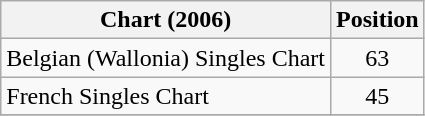<table class="wikitable sortable">
<tr>
<th>Chart (2006)</th>
<th>Position</th>
</tr>
<tr>
<td>Belgian (Wallonia) Singles Chart</td>
<td align="center">63</td>
</tr>
<tr>
<td>French Singles Chart</td>
<td align="center">45</td>
</tr>
<tr>
</tr>
</table>
